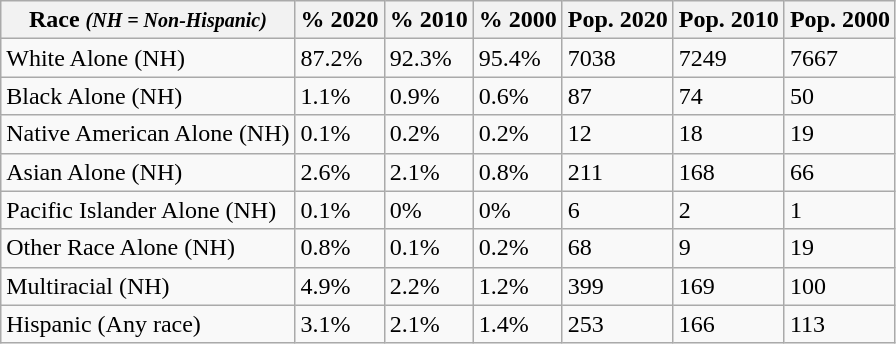<table class="wikitable">
<tr>
<th>Race <em><small>(NH = Non-Hispanic)</small></em></th>
<th>% 2020</th>
<th>% 2010</th>
<th>% 2000</th>
<th>Pop. 2020</th>
<th>Pop. 2010</th>
<th>Pop. 2000</th>
</tr>
<tr>
<td>White Alone (NH)</td>
<td>87.2%</td>
<td>92.3%</td>
<td>95.4%</td>
<td>7038</td>
<td>7249</td>
<td>7667</td>
</tr>
<tr>
<td>Black Alone (NH)</td>
<td>1.1%</td>
<td>0.9%</td>
<td>0.6%</td>
<td>87</td>
<td>74</td>
<td>50</td>
</tr>
<tr>
<td>Native American Alone (NH)</td>
<td>0.1%</td>
<td>0.2%</td>
<td>0.2%</td>
<td>12</td>
<td>18</td>
<td>19</td>
</tr>
<tr>
<td>Asian Alone (NH)</td>
<td>2.6%</td>
<td>2.1%</td>
<td>0.8%</td>
<td>211</td>
<td>168</td>
<td>66</td>
</tr>
<tr>
<td>Pacific Islander Alone (NH)</td>
<td>0.1%</td>
<td>0%</td>
<td>0%</td>
<td>6</td>
<td>2</td>
<td>1</td>
</tr>
<tr>
<td>Other Race Alone (NH)</td>
<td>0.8%</td>
<td>0.1%</td>
<td>0.2%</td>
<td>68</td>
<td>9</td>
<td>19</td>
</tr>
<tr>
<td>Multiracial (NH)</td>
<td>4.9%</td>
<td>2.2%</td>
<td>1.2%</td>
<td>399</td>
<td>169</td>
<td>100</td>
</tr>
<tr>
<td>Hispanic (Any race)</td>
<td>3.1%</td>
<td>2.1%</td>
<td>1.4%</td>
<td>253</td>
<td>166</td>
<td>113</td>
</tr>
</table>
